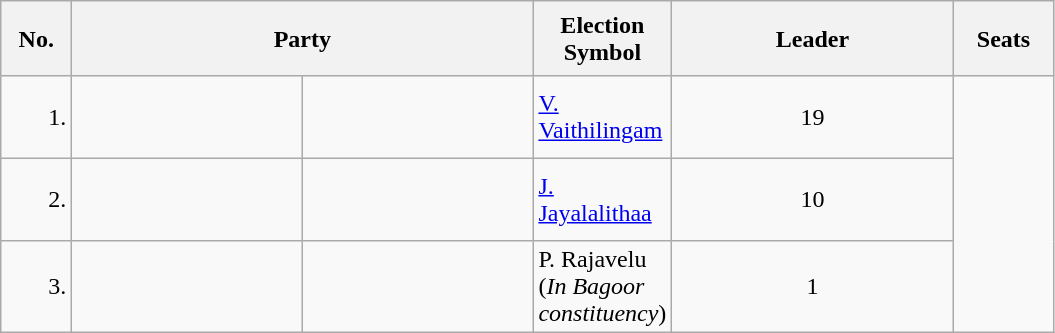<table class="wikitable">
<tr style="height: 50px;">
<th scope="col" style="width:40px;">No.<br></th>
<th scope="col" style="width:300px;" colspan="2">Party</th>
<th scope="col" style="width:80px;">Election Symbol</th>
<th scope="col" style="width:180px;">Leader</th>
<th scope="col" style="width:60px;">Seats</th>
</tr>
<tr style="height: 55px;">
<td style="text-align:right;">1.</td>
<td></td>
<td style="text-align:center;"><br></td>
<td><a href='#'>V. Vaithilingam</a></td>
<td style="text-align:center;">19</td>
</tr>
<tr style="height: 55px;">
<td style="text-align:right;">2.</td>
<td></td>
<td style="text-align:center;"></td>
<td><a href='#'>J. Jayalalithaa</a></td>
<td style="text-align:center;">10</td>
</tr>
<tr style="height: 55px;">
<td style="text-align:right;">3.</td>
<td></td>
<td style="text-align:center;"></td>
<td>P. Rajavelu (<em>In Bagoor constituency</em>)</td>
<td style="text-align:center;">1</td>
</tr>
</table>
